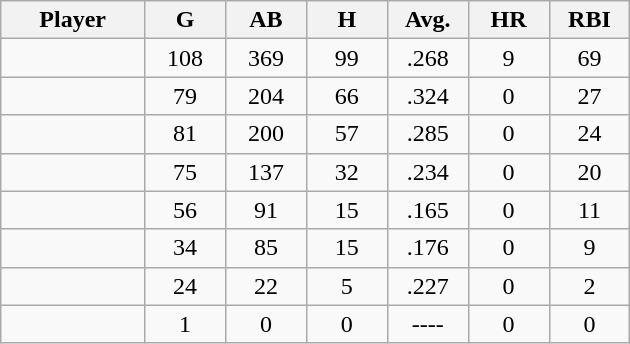<table class="wikitable sortable">
<tr>
<th bgcolor="#DDDDFF" width="16%">Player</th>
<th bgcolor="#DDDDFF" width="9%">G</th>
<th bgcolor="#DDDDFF" width="9%">AB</th>
<th bgcolor="#DDDDFF" width="9%">H</th>
<th bgcolor="#DDDDFF" width="9%">Avg.</th>
<th bgcolor="#DDDDFF" width="9%">HR</th>
<th bgcolor="#DDDDFF" width="9%">RBI</th>
</tr>
<tr align="center">
<td></td>
<td>108</td>
<td>369</td>
<td>99</td>
<td>.268</td>
<td>9</td>
<td>69</td>
</tr>
<tr align="center">
<td></td>
<td>79</td>
<td>204</td>
<td>66</td>
<td>.324</td>
<td>0</td>
<td>27</td>
</tr>
<tr align="center">
<td></td>
<td>81</td>
<td>200</td>
<td>57</td>
<td>.285</td>
<td>0</td>
<td>24</td>
</tr>
<tr align="center">
<td></td>
<td>75</td>
<td>137</td>
<td>32</td>
<td>.234</td>
<td>0</td>
<td>20</td>
</tr>
<tr align="center">
<td></td>
<td>56</td>
<td>91</td>
<td>15</td>
<td>.165</td>
<td>0</td>
<td>11</td>
</tr>
<tr align="center">
<td></td>
<td>34</td>
<td>85</td>
<td>15</td>
<td>.176</td>
<td>0</td>
<td>9</td>
</tr>
<tr align="center">
<td></td>
<td>24</td>
<td>22</td>
<td>5</td>
<td>.227</td>
<td>0</td>
<td>2</td>
</tr>
<tr align="center">
<td></td>
<td>1</td>
<td>0</td>
<td>0</td>
<td>----</td>
<td>0</td>
<td>0</td>
</tr>
</table>
